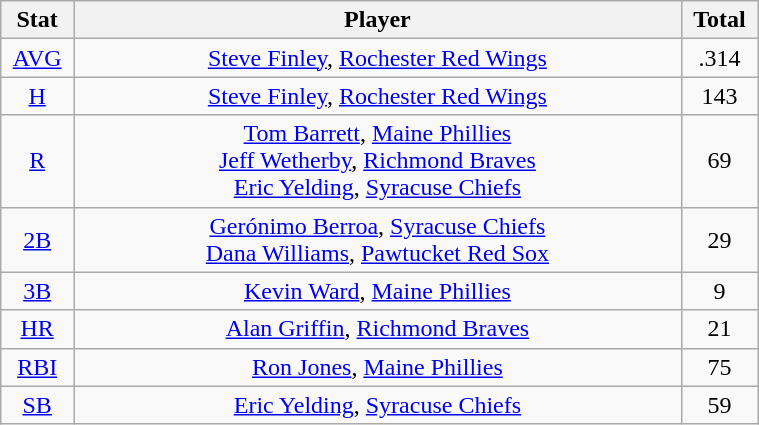<table class="wikitable" width="40%" style="text-align:center;">
<tr>
<th width="5%">Stat</th>
<th width="60%">Player</th>
<th width="5%">Total</th>
</tr>
<tr>
<td><a href='#'>AVG</a></td>
<td><a href='#'>Steve Finley</a>, <a href='#'>Rochester Red Wings</a></td>
<td>.314</td>
</tr>
<tr>
<td><a href='#'>H</a></td>
<td><a href='#'>Steve Finley</a>, <a href='#'>Rochester Red Wings</a></td>
<td>143</td>
</tr>
<tr>
<td><a href='#'>R</a></td>
<td><a href='#'>Tom Barrett</a>, <a href='#'>Maine Phillies</a> <br> <a href='#'>Jeff Wetherby</a>, <a href='#'>Richmond Braves</a> <br> <a href='#'>Eric Yelding</a>, <a href='#'>Syracuse Chiefs</a></td>
<td>69</td>
</tr>
<tr>
<td><a href='#'>2B</a></td>
<td><a href='#'>Gerónimo Berroa</a>, <a href='#'>Syracuse Chiefs</a> <br> <a href='#'>Dana Williams</a>, <a href='#'>Pawtucket Red Sox</a></td>
<td>29</td>
</tr>
<tr>
<td><a href='#'>3B</a></td>
<td><a href='#'>Kevin Ward</a>, <a href='#'>Maine Phillies</a></td>
<td>9</td>
</tr>
<tr>
<td><a href='#'>HR</a></td>
<td><a href='#'>Alan Griffin</a>, <a href='#'>Richmond Braves</a></td>
<td>21</td>
</tr>
<tr>
<td><a href='#'>RBI</a></td>
<td><a href='#'>Ron Jones</a>, <a href='#'>Maine Phillies</a></td>
<td>75</td>
</tr>
<tr>
<td><a href='#'>SB</a></td>
<td><a href='#'>Eric Yelding</a>, <a href='#'>Syracuse Chiefs</a></td>
<td>59</td>
</tr>
</table>
